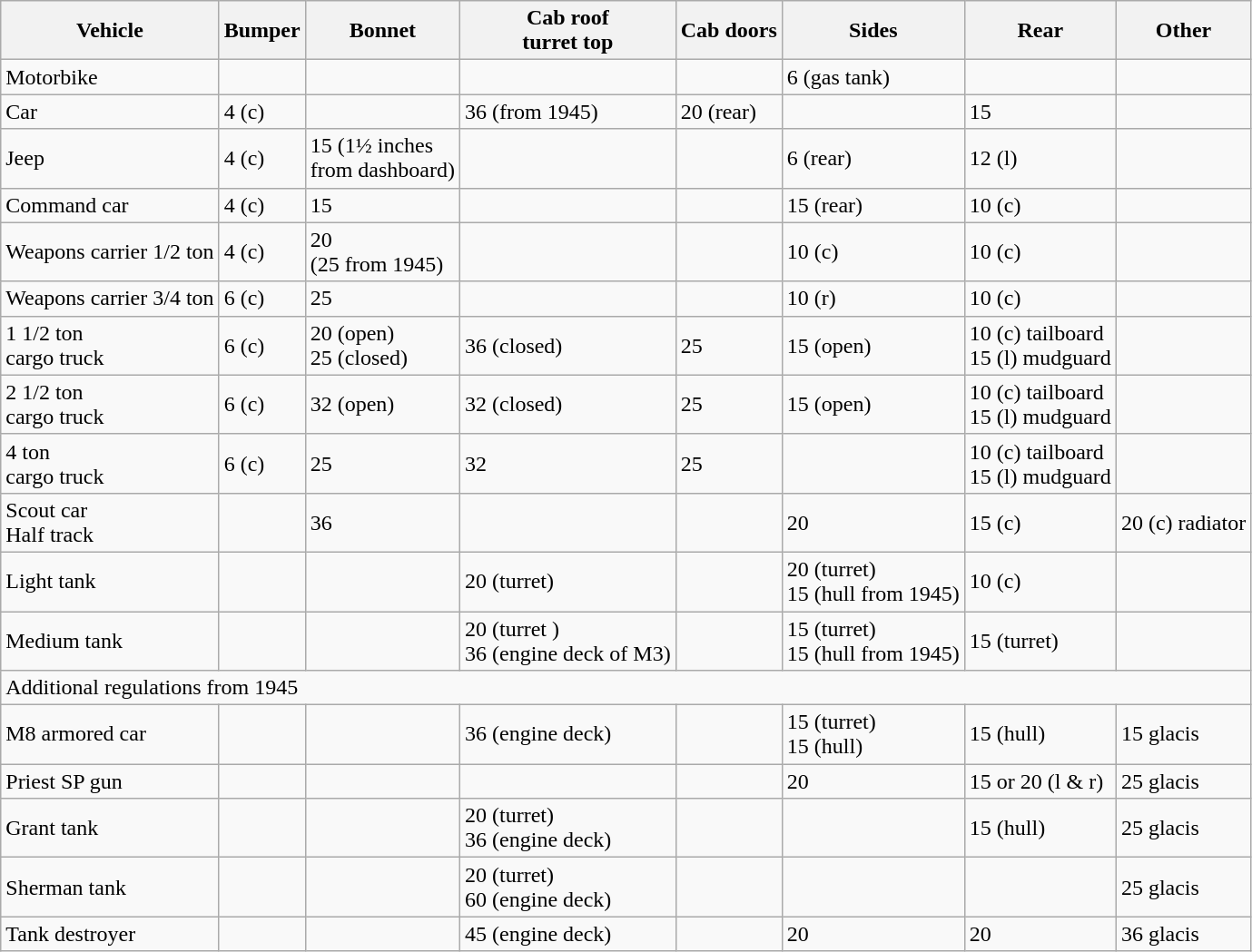<table class="wikitable" style="centre">
<tr>
<th>Vehicle</th>
<th>Bumper</th>
<th>Bonnet</th>
<th>Cab roof <br>turret top</th>
<th>Cab doors</th>
<th>Sides</th>
<th>Rear</th>
<th>Other</th>
</tr>
<tr>
<td>Motorbike</td>
<td></td>
<td></td>
<td></td>
<td></td>
<td>6 (gas tank)</td>
<td></td>
<td></td>
</tr>
<tr>
<td>Car</td>
<td>4 (c)</td>
<td></td>
<td>36 (from 1945)</td>
<td>20 (rear)</td>
<td></td>
<td>15</td>
<td></td>
</tr>
<tr>
<td>Jeep</td>
<td>4 (c)</td>
<td>15 (1½ inches <br> from dashboard)</td>
<td></td>
<td></td>
<td>6 (rear)</td>
<td>12 (l)</td>
<td></td>
</tr>
<tr>
<td>Command car</td>
<td>4 (c)</td>
<td>15</td>
<td></td>
<td></td>
<td>15 (rear)</td>
<td>10 (c)</td>
<td></td>
</tr>
<tr>
<td>Weapons carrier 1/2 ton</td>
<td>4 (c)</td>
<td>20 <br>(25 from 1945)</td>
<td></td>
<td></td>
<td>10 (c)</td>
<td>10 (c)</td>
<td></td>
</tr>
<tr>
<td>Weapons carrier 3/4 ton</td>
<td>6 (c)</td>
<td>25</td>
<td></td>
<td></td>
<td>10 (r)</td>
<td>10 (c)</td>
<td></td>
</tr>
<tr>
<td>1 1/2 ton <br> cargo truck</td>
<td>6 (c)</td>
<td>20 (open) <br> 25 (closed)</td>
<td>36 (closed)</td>
<td>25</td>
<td>15 (open)</td>
<td>10 (c) tailboard <br> 15 (l) mudguard</td>
<td></td>
</tr>
<tr>
<td>2 1/2 ton <br> cargo truck</td>
<td>6 (c)</td>
<td>32 (open)</td>
<td>32 (closed)</td>
<td>25</td>
<td>15 (open)</td>
<td>10 (c) tailboard <br> 15 (l) mudguard</td>
<td></td>
</tr>
<tr>
<td>4 ton <br> cargo truck</td>
<td>6 (c)</td>
<td>25</td>
<td>32</td>
<td>25</td>
<td></td>
<td>10 (c) tailboard <br> 15 (l) mudguard</td>
<td></td>
</tr>
<tr>
<td>Scout car <br> Half track</td>
<td></td>
<td>36</td>
<td></td>
<td></td>
<td>20</td>
<td>15 (c)</td>
<td>20 (c) radiator</td>
</tr>
<tr>
<td>Light tank</td>
<td></td>
<td></td>
<td>20 (turret)</td>
<td></td>
<td>20 (turret) <br> 15 (hull from 1945)</td>
<td>10 (c)</td>
<td></td>
</tr>
<tr>
<td>Medium tank</td>
<td></td>
<td></td>
<td>20 (turret )<br> 36 (engine deck of M3)</td>
<td></td>
<td>15 (turret) <br> 15 (hull from 1945)</td>
<td>15 (turret)</td>
<td></td>
</tr>
<tr>
<td colspan=8>Additional regulations from 1945</td>
</tr>
<tr>
<td>M8 armored car</td>
<td></td>
<td></td>
<td>36 (engine deck)</td>
<td></td>
<td>15 (turret) <br> 15 (hull)</td>
<td>15 (hull)</td>
<td>15 glacis</td>
</tr>
<tr>
<td>Priest SP gun</td>
<td></td>
<td></td>
<td></td>
<td></td>
<td>20</td>
<td>15 or 20 (l & r)</td>
<td>25 glacis</td>
</tr>
<tr>
<td>Grant tank</td>
<td></td>
<td></td>
<td>20 (turret) <br> 36 (engine deck)</td>
<td></td>
<td></td>
<td>15 (hull)</td>
<td>25 glacis</td>
</tr>
<tr>
<td>Sherman tank</td>
<td></td>
<td></td>
<td>20 (turret) <br> 60 (engine deck)</td>
<td></td>
<td></td>
<td></td>
<td>25 glacis</td>
</tr>
<tr>
<td>Tank destroyer</td>
<td></td>
<td></td>
<td>45 (engine deck)</td>
<td></td>
<td>20</td>
<td>20</td>
<td>36 glacis</td>
</tr>
</table>
